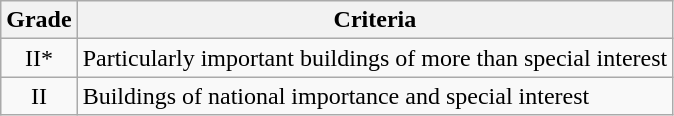<table class="wikitable">
<tr>
<th>Grade</th>
<th>Criteria</th>
</tr>
<tr>
<td align="center" >II*</td>
<td>Particularly important buildings of more than special interest</td>
</tr>
<tr>
<td align="center" >II</td>
<td>Buildings of national importance and special interest</td>
</tr>
</table>
